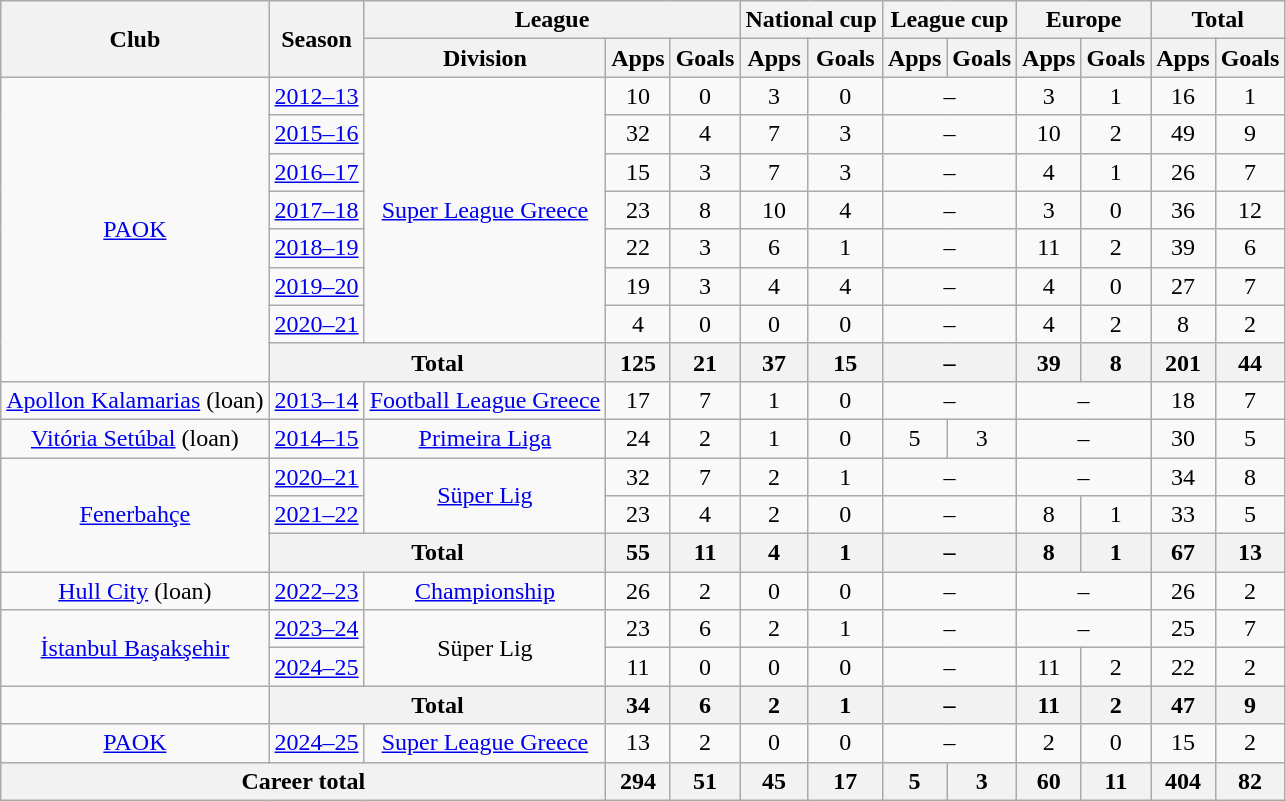<table class="wikitable" style="text-align: center;">
<tr>
<th rowspan="2">Club</th>
<th rowspan="2">Season</th>
<th colspan="3">League</th>
<th colspan="2">National cup</th>
<th colspan="2">League cup</th>
<th colspan="2">Europe</th>
<th colspan="2">Total</th>
</tr>
<tr>
<th>Division</th>
<th>Apps</th>
<th>Goals</th>
<th>Apps</th>
<th>Goals</th>
<th>Apps</th>
<th>Goals</th>
<th>Apps</th>
<th>Goals</th>
<th>Apps</th>
<th>Goals</th>
</tr>
<tr>
<td rowspan="8" valign="center"><a href='#'>PAOK</a></td>
<td><a href='#'>2012–13</a></td>
<td rowspan="7"><a href='#'>Super League Greece</a></td>
<td>10</td>
<td>0</td>
<td>3</td>
<td>0</td>
<td colspan="2">–</td>
<td>3</td>
<td>1</td>
<td>16</td>
<td>1</td>
</tr>
<tr>
<td><a href='#'>2015–16</a></td>
<td>32</td>
<td>4</td>
<td>7</td>
<td>3</td>
<td colspan="2">–</td>
<td>10</td>
<td>2</td>
<td>49</td>
<td>9</td>
</tr>
<tr>
<td><a href='#'>2016–17</a></td>
<td>15</td>
<td>3</td>
<td>7</td>
<td>3</td>
<td colspan="2">–</td>
<td>4</td>
<td>1</td>
<td>26</td>
<td>7</td>
</tr>
<tr>
<td><a href='#'>2017–18</a></td>
<td>23</td>
<td>8</td>
<td>10</td>
<td>4</td>
<td colspan="2">–</td>
<td>3</td>
<td>0</td>
<td>36</td>
<td>12</td>
</tr>
<tr>
<td><a href='#'>2018–19</a></td>
<td>22</td>
<td>3</td>
<td>6</td>
<td>1</td>
<td colspan="2">–</td>
<td>11</td>
<td>2</td>
<td>39</td>
<td>6</td>
</tr>
<tr>
<td><a href='#'>2019–20</a></td>
<td>19</td>
<td>3</td>
<td>4</td>
<td>4</td>
<td colspan="2">–</td>
<td>4</td>
<td>0</td>
<td>27</td>
<td>7</td>
</tr>
<tr>
<td><a href='#'>2020–21</a></td>
<td>4</td>
<td>0</td>
<td>0</td>
<td>0</td>
<td colspan="2">–</td>
<td>4</td>
<td>2</td>
<td>8</td>
<td>2</td>
</tr>
<tr>
<th colspan="2">Total</th>
<th>125</th>
<th>21</th>
<th>37</th>
<th>15</th>
<th colspan="2">–</th>
<th>39</th>
<th>8</th>
<th>201</th>
<th>44</th>
</tr>
<tr>
<td><a href='#'>Apollon Kalamarias</a> (loan)</td>
<td><a href='#'>2013–14</a></td>
<td><a href='#'>Football League Greece</a></td>
<td>17</td>
<td>7</td>
<td>1</td>
<td>0</td>
<td colspan="2">–</td>
<td colspan="2">–</td>
<td>18</td>
<td>7</td>
</tr>
<tr>
<td><a href='#'>Vitória Setúbal</a> (loan)</td>
<td><a href='#'>2014–15</a></td>
<td><a href='#'>Primeira Liga</a></td>
<td>24</td>
<td>2</td>
<td>1</td>
<td>0</td>
<td>5</td>
<td>3</td>
<td colspan="2">–</td>
<td>30</td>
<td>5</td>
</tr>
<tr>
<td rowspan="3" valign="center"><a href='#'>Fenerbahçe</a></td>
<td><a href='#'>2020–21</a></td>
<td rowspan="2"><a href='#'>Süper Lig</a></td>
<td>32</td>
<td>7</td>
<td>2</td>
<td>1</td>
<td colspan="2">–</td>
<td colspan="2">–</td>
<td>34</td>
<td>8</td>
</tr>
<tr>
<td><a href='#'>2021–22</a></td>
<td>23</td>
<td>4</td>
<td>2</td>
<td>0</td>
<td colspan="2">–</td>
<td>8</td>
<td>1</td>
<td>33</td>
<td>5</td>
</tr>
<tr>
<th colspan="2">Total</th>
<th>55</th>
<th>11</th>
<th>4</th>
<th>1</th>
<th colspan="2">–</th>
<th>8</th>
<th>1</th>
<th>67</th>
<th>13</th>
</tr>
<tr>
<td><a href='#'>Hull City</a> (loan)</td>
<td><a href='#'>2022–23</a></td>
<td><a href='#'>Championship</a></td>
<td>26</td>
<td>2</td>
<td>0</td>
<td>0</td>
<td colspan="2">–</td>
<td colspan="2">–</td>
<td>26</td>
<td>2</td>
</tr>
<tr>
<td rowspan="2"><a href='#'>İstanbul Başakşehir</a></td>
<td><a href='#'>2023–24</a></td>
<td rowspan="2">Süper Lig</td>
<td>23</td>
<td>6</td>
<td>2</td>
<td>1</td>
<td colspan="2">–</td>
<td colspan="2">–</td>
<td>25</td>
<td>7</td>
</tr>
<tr>
<td><a href='#'>2024–25</a></td>
<td>11</td>
<td>0</td>
<td>0</td>
<td>0</td>
<td colspan="2">–</td>
<td>11</td>
<td>2</td>
<td>22</td>
<td>2</td>
</tr>
<tr>
<td></td>
<th colspan="2">Total</th>
<th>34</th>
<th>6</th>
<th>2</th>
<th>1</th>
<th colspan="2">–</th>
<th>11</th>
<th>2</th>
<th>47</th>
<th>9</th>
</tr>
<tr>
<td><a href='#'>PAOK</a></td>
<td><a href='#'>2024–25</a></td>
<td><a href='#'>Super League Greece</a></td>
<td>13</td>
<td>2</td>
<td>0</td>
<td>0</td>
<td colspan="2">–</td>
<td>2</td>
<td>0</td>
<td>15</td>
<td>2</td>
</tr>
<tr>
<th colspan="3">Career total</th>
<th>294</th>
<th>51</th>
<th>45</th>
<th>17</th>
<th>5</th>
<th>3</th>
<th>60</th>
<th>11</th>
<th>404</th>
<th>82</th>
</tr>
</table>
